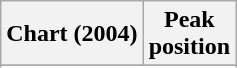<table class="wikitable sortable">
<tr>
<th>Chart (2004)</th>
<th>Peak<br>position</th>
</tr>
<tr>
</tr>
<tr>
</tr>
<tr>
</tr>
<tr>
</tr>
<tr>
</tr>
<tr>
</tr>
</table>
